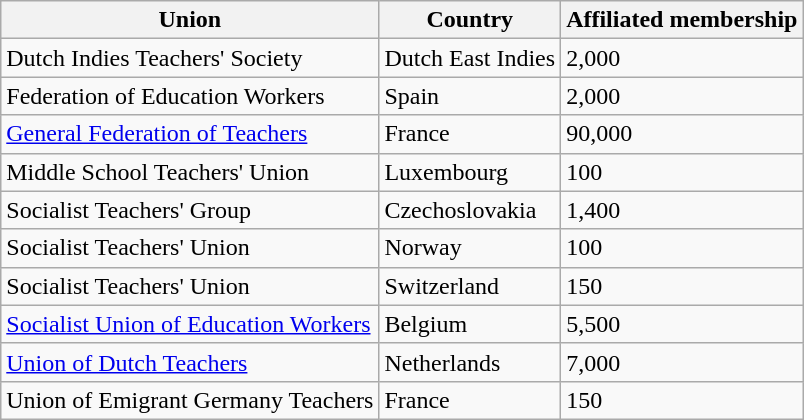<table class="wikitable sortable">
<tr>
<th>Union</th>
<th>Country</th>
<th>Affiliated membership</th>
</tr>
<tr>
<td>Dutch Indies Teachers' Society</td>
<td>Dutch East Indies</td>
<td>2,000</td>
</tr>
<tr>
<td>Federation of Education Workers</td>
<td>Spain</td>
<td>2,000</td>
</tr>
<tr>
<td><a href='#'>General Federation of Teachers</a></td>
<td>France</td>
<td>90,000</td>
</tr>
<tr>
<td>Middle School Teachers' Union</td>
<td>Luxembourg</td>
<td>100</td>
</tr>
<tr>
<td>Socialist Teachers' Group</td>
<td>Czechoslovakia</td>
<td>1,400</td>
</tr>
<tr>
<td>Socialist Teachers' Union</td>
<td>Norway</td>
<td>100</td>
</tr>
<tr>
<td>Socialist Teachers' Union</td>
<td>Switzerland</td>
<td>150</td>
</tr>
<tr>
<td><a href='#'>Socialist Union of Education Workers</a></td>
<td>Belgium</td>
<td>5,500</td>
</tr>
<tr>
<td><a href='#'>Union of Dutch Teachers</a></td>
<td>Netherlands</td>
<td>7,000</td>
</tr>
<tr>
<td>Union of Emigrant Germany Teachers</td>
<td>France</td>
<td>150</td>
</tr>
</table>
